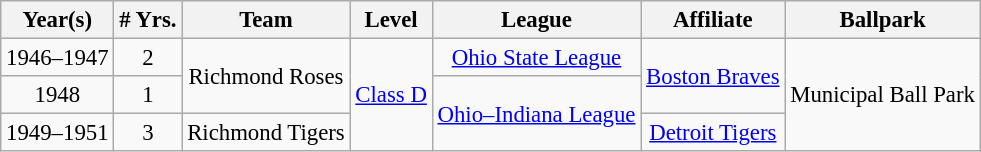<table class="wikitable" style="text-align:center; font-size: 95%;">
<tr>
<th>Year(s)</th>
<th># Yrs.</th>
<th>Team</th>
<th>Level</th>
<th>League</th>
<th>Affiliate</th>
<th>Ballpark</th>
</tr>
<tr>
<td>1946–1947</td>
<td>2</td>
<td Rowspan=2>Richmond Roses</td>
<td rowspan=4><a href='#'>Class D</a></td>
<td><a href='#'>Ohio State League</a></td>
<td rowspan=2><a href='#'>Boston Braves</a></td>
<td rowspan=4>Municipal Ball Park</td>
</tr>
<tr>
<td>1948</td>
<td>1</td>
<td rowspan=2><a href='#'>Ohio–Indiana League</a></td>
</tr>
<tr>
<td>1949–1951</td>
<td>3</td>
<td>Richmond Tigers</td>
<td><a href='#'>Detroit Tigers</a></td>
</tr>
</table>
